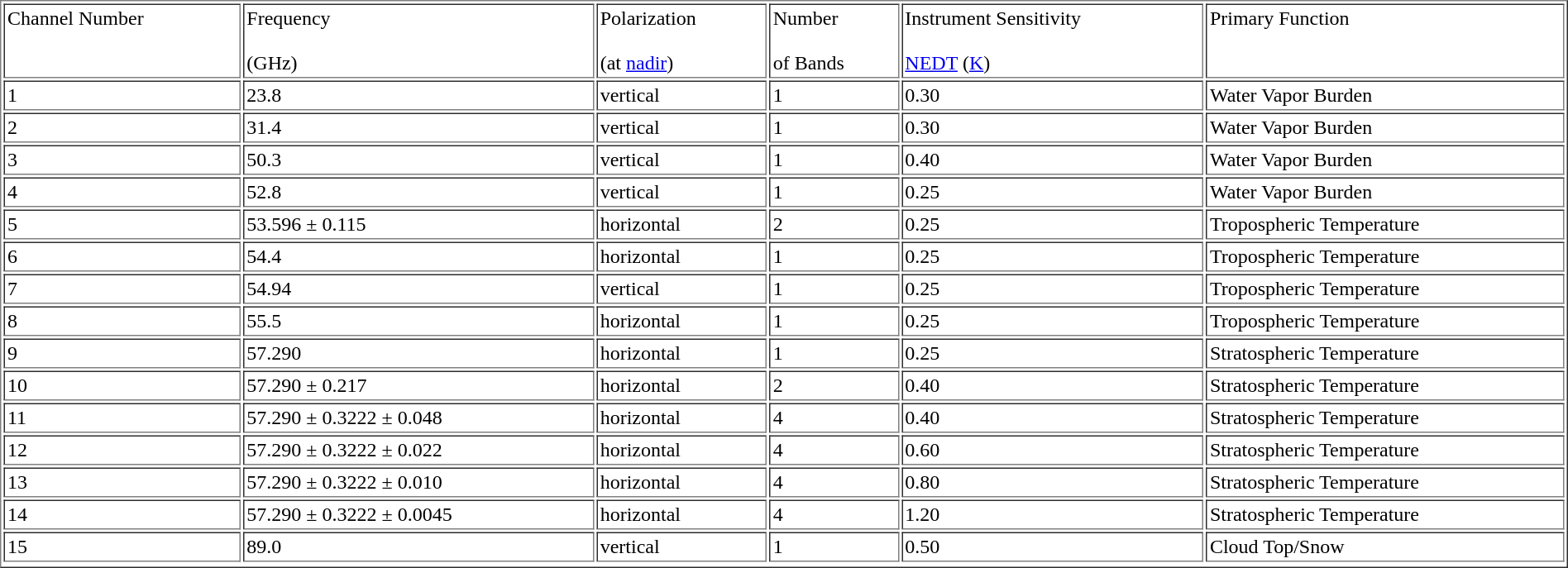<table border="1" width="100%" cellpadding="2" cellspacing="2">
<tr>
<td valign="top">Channel Number</td>
<td valign="top">Frequency<br><br>(GHz)<br></td>
<td valign="top">Polarization<br><br>(at <a href='#'>nadir</a>)<br></td>
<td valign="top">Number<br><br>of Bands<br></td>
<td valign="top">Instrument Sensitivity <br><br><a href='#'>NEDT</a> (<a href='#'>K</a>)<br></td>
<td valign="top">Primary Function <br></td>
</tr>
<tr>
<td>1</td>
<td>23.8</td>
<td>vertical</td>
<td>1</td>
<td>0.30</td>
<td>Water Vapor Burden</td>
</tr>
<tr>
<td>2</td>
<td>31.4</td>
<td>vertical</td>
<td>1</td>
<td>0.30</td>
<td>Water Vapor Burden</td>
</tr>
<tr>
<td>3</td>
<td>50.3</td>
<td>vertical</td>
<td>1</td>
<td>0.40</td>
<td>Water Vapor Burden</td>
</tr>
<tr>
<td>4</td>
<td>52.8</td>
<td>vertical</td>
<td>1</td>
<td>0.25</td>
<td>Water Vapor Burden</td>
</tr>
<tr>
<td>5</td>
<td>53.596 ± 0.115</td>
<td>horizontal</td>
<td>2</td>
<td>0.25</td>
<td>Tropospheric Temperature</td>
</tr>
<tr>
<td>6</td>
<td>54.4</td>
<td>horizontal</td>
<td>1</td>
<td>0.25</td>
<td>Tropospheric Temperature</td>
</tr>
<tr>
<td>7</td>
<td>54.94</td>
<td>vertical</td>
<td>1</td>
<td>0.25</td>
<td>Tropospheric Temperature</td>
</tr>
<tr>
<td>8</td>
<td>55.5</td>
<td>horizontal</td>
<td>1</td>
<td>0.25</td>
<td>Tropospheric Temperature</td>
</tr>
<tr>
<td>9</td>
<td>57.290</td>
<td>horizontal</td>
<td>1</td>
<td>0.25</td>
<td>Stratospheric Temperature</td>
</tr>
<tr>
<td>10</td>
<td>57.290 ± 0.217</td>
<td>horizontal</td>
<td>2</td>
<td>0.40</td>
<td>Stratospheric Temperature</td>
</tr>
<tr>
<td>11</td>
<td>57.290 ± 0.3222 ± 0.048</td>
<td>horizontal</td>
<td>4</td>
<td>0.40</td>
<td>Stratospheric Temperature</td>
</tr>
<tr>
<td>12</td>
<td>57.290 ± 0.3222 ± 0.022</td>
<td>horizontal</td>
<td>4</td>
<td>0.60</td>
<td>Stratospheric Temperature</td>
</tr>
<tr>
<td>13</td>
<td>57.290 ± 0.3222 ± 0.010</td>
<td>horizontal</td>
<td>4</td>
<td>0.80</td>
<td>Stratospheric Temperature</td>
</tr>
<tr>
<td>14</td>
<td>57.290 ± 0.3222 ± 0.0045</td>
<td>horizontal</td>
<td>4</td>
<td>1.20</td>
<td>Stratospheric Temperature</td>
</tr>
<tr>
<td>15</td>
<td>89.0</td>
<td>vertical</td>
<td>1</td>
<td>0.50</td>
<td>Cloud Top/Snow</td>
</tr>
<tr>
</tr>
</table>
